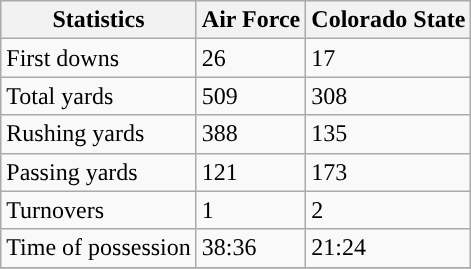<table class="wikitable">
<tr>
<th>Statistics</th>
<th>Air Force</th>
<th>Colorado State</th>
</tr>
<tr>
<td>First downs</td>
<td>26</td>
<td>17</td>
</tr>
<tr>
<td>Total yards</td>
<td>509</td>
<td>308</td>
</tr>
<tr>
<td>Rushing yards</td>
<td>388</td>
<td>135</td>
</tr>
<tr>
<td>Passing yards</td>
<td>121</td>
<td>173</td>
</tr>
<tr>
<td>Turnovers</td>
<td>1</td>
<td>2</td>
</tr>
<tr>
<td>Time of possession</td>
<td>38:36</td>
<td>21:24</td>
</tr>
<tr>
</tr>
</table>
